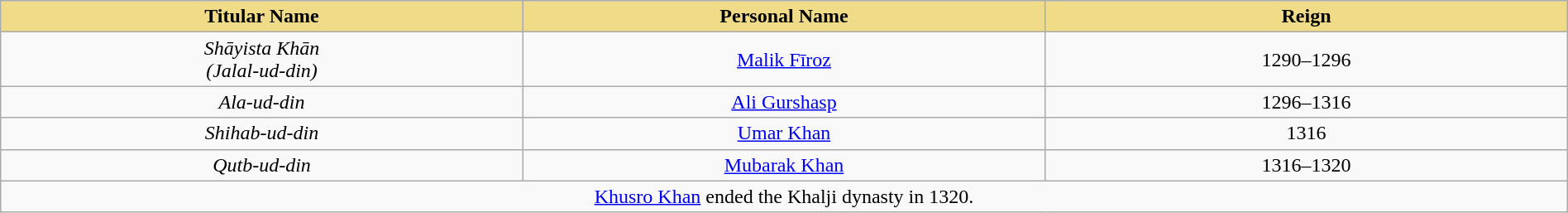<table width=100% class="wikitable">
<tr>
<th style="background-color:#F0DC88" width=7%>Titular Name</th>
<th style="background-color:#F0DC88" width=7%>Personal Name</th>
<th style="background-color:#F0DC88" width=7%>Reign</th>
</tr>
<tr>
<td align="center"><em>Shāyista Khān</em><br><em>(Jalal-ud-din)</em><br></td>
<td align="center"><a href='#'>Malik Fīroz</a><br></td>
<td align="center">1290–1296</td>
</tr>
<tr>
<td align="center"><em>Ala-ud-din</em><br></td>
<td align="center"><a href='#'>Ali Gurshasp</a><br></td>
<td align="center">1296–1316</td>
</tr>
<tr>
<td align="center"><em>Shihab-ud-din</em><br></td>
<td align="center"><a href='#'>Umar Khan</a> <br></td>
<td align="center">1316</td>
</tr>
<tr>
<td align="center"><em>Qutb-ud-din</em><br></td>
<td align="center"><a href='#'>Mubarak Khan</a><br></td>
<td align="center">1316–1320</td>
</tr>
<tr>
<td colspan="4" align="center"><a href='#'>Khusro Khan</a> ended the Khalji dynasty in 1320.</td>
</tr>
</table>
